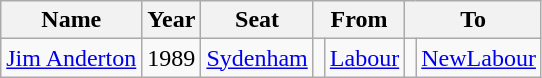<table class="wikitable">
<tr>
<th>Name</th>
<th>Year</th>
<th>Seat</th>
<th colspan="2">From</th>
<th colspan="2">To</th>
</tr>
<tr>
<td><a href='#'>Jim Anderton</a></td>
<td>1989</td>
<td><a href='#'>Sydenham</a></td>
<td></td>
<td><a href='#'>Labour</a></td>
<td></td>
<td><a href='#'>NewLabour</a></td>
</tr>
</table>
